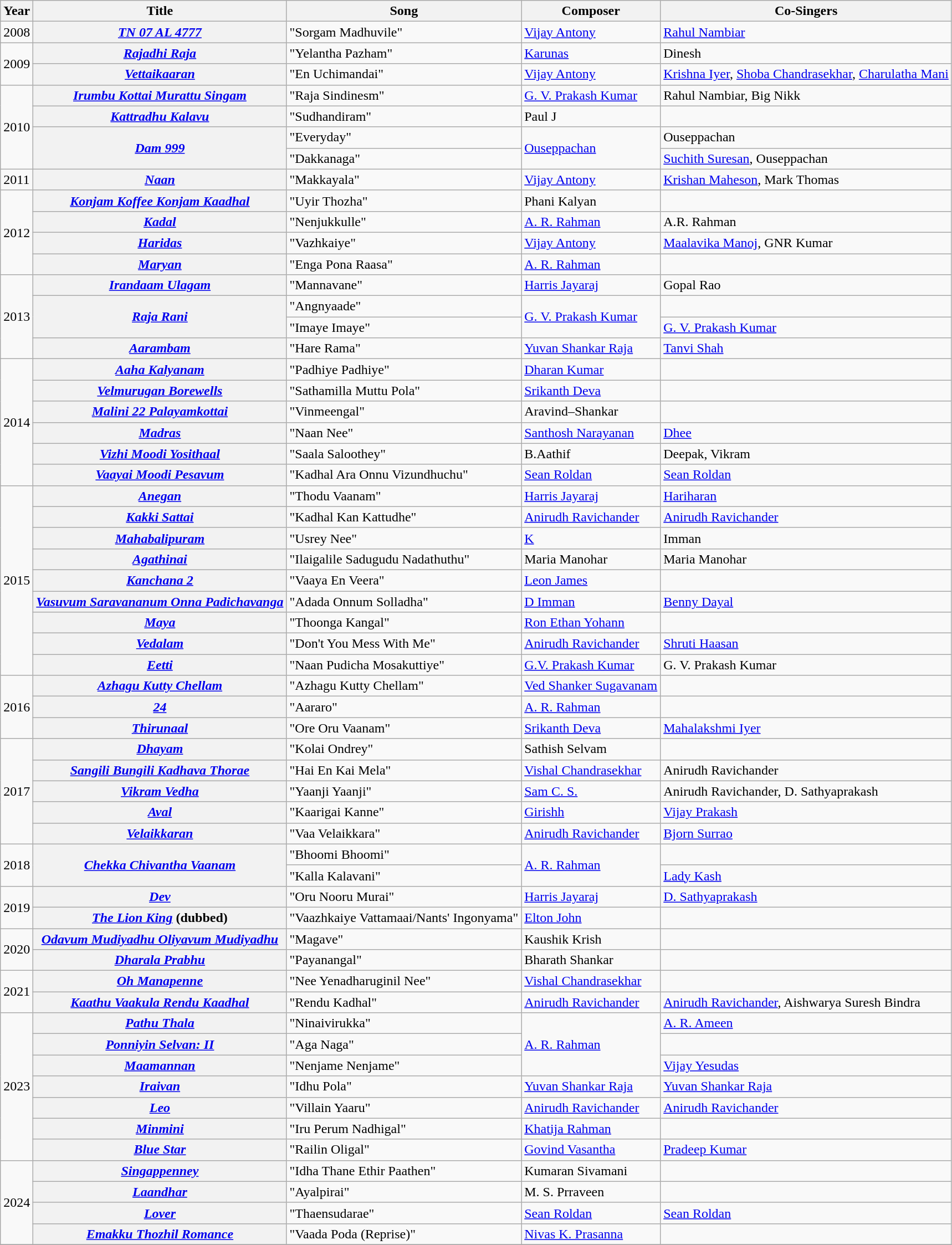<table class="wikitable sortable plainrowheaders">
<tr>
<th scope="col">Year</th>
<th scope="col">Title</th>
<th scope="col">Song</th>
<th scope="col">Composer</th>
<th scope="col">Co-Singers</th>
</tr>
<tr>
<td rowspan="1">2008</td>
<th scope="row"><em><a href='#'>TN 07 AL 4777</a></em></th>
<td>"Sorgam Madhuvile"</td>
<td><a href='#'>Vijay Antony</a></td>
<td><a href='#'>Rahul Nambiar</a></td>
</tr>
<tr>
<td rowspan="2">2009</td>
<th scope="row"><em><a href='#'>Rajadhi Raja</a></em></th>
<td>"Yelantha Pazham"</td>
<td><a href='#'>Karunas</a></td>
<td>Dinesh</td>
</tr>
<tr>
<th scope="row"><em><a href='#'>Vettaikaaran</a></em></th>
<td>"En Uchimandai"</td>
<td><a href='#'>Vijay Antony</a></td>
<td><a href='#'>Krishna Iyer</a>, <a href='#'>Shoba Chandrasekhar</a>, <a href='#'>Charulatha Mani</a></td>
</tr>
<tr>
<td rowspan="4">2010</td>
<th scope="row"><em><a href='#'>Irumbu Kottai Murattu Singam</a></em></th>
<td>"Raja Sindinesm"</td>
<td><a href='#'>G. V. Prakash Kumar</a></td>
<td>Rahul Nambiar, Big Nikk</td>
</tr>
<tr>
<th scope="row"><em><a href='#'>Kattradhu Kalavu</a></em></th>
<td>"Sudhandiram"</td>
<td>Paul J</td>
<td></td>
</tr>
<tr>
<th scope="rowgroup" rowspan="2"><em><a href='#'>Dam 999</a></em></th>
<td>"Everyday"</td>
<td rowspan="2"><a href='#'>Ouseppachan</a></td>
<td>Ouseppachan</td>
</tr>
<tr>
<td>"Dakkanaga"</td>
<td><a href='#'>Suchith Suresan</a>, Ouseppachan</td>
</tr>
<tr>
<td rowspan="1">2011</td>
<th scope="row"><em><a href='#'>Naan</a></em></th>
<td>"Makkayala"</td>
<td><a href='#'>Vijay Antony</a></td>
<td><a href='#'>Krishan Maheson</a>, Mark Thomas</td>
</tr>
<tr>
<td rowspan="4">2012</td>
<th scope="row"><em><a href='#'>Konjam Koffee Konjam Kaadhal</a></em></th>
<td>"Uyir Thozha"</td>
<td>Phani Kalyan</td>
<td></td>
</tr>
<tr>
<th scope="row"><em><a href='#'>Kadal</a></em></th>
<td>"Nenjukkulle"</td>
<td><a href='#'>A. R. Rahman</a></td>
<td>A.R. Rahman</td>
</tr>
<tr>
<th scope="row"><em><a href='#'>Haridas</a></em></th>
<td>"Vazhkaiye"</td>
<td><a href='#'>Vijay Antony</a></td>
<td><a href='#'>Maalavika Manoj</a>, GNR Kumar</td>
</tr>
<tr>
<th scope="row"><em><a href='#'>Maryan</a></em></th>
<td>"Enga Pona Raasa"</td>
<td><a href='#'>A. R. Rahman</a></td>
<td></td>
</tr>
<tr>
<td rowspan="4">2013</td>
<th scope="row"><em><a href='#'>Irandaam Ulagam</a></em></th>
<td>"Mannavane"</td>
<td><a href='#'>Harris Jayaraj</a></td>
<td>Gopal Rao</td>
</tr>
<tr>
<th scope="rowgroup" rowspan="2"><em><a href='#'>Raja Rani</a></em></th>
<td>"Angnyaade"</td>
<td rowspan="2"><a href='#'>G. V. Prakash Kumar</a></td>
<td></td>
</tr>
<tr>
<td>"Imaye Imaye"</td>
<td><a href='#'>G. V. Prakash Kumar</a></td>
</tr>
<tr>
<th scope="row"><em><a href='#'>Aarambam</a></em></th>
<td>"Hare Rama"</td>
<td><a href='#'>Yuvan Shankar Raja</a></td>
<td><a href='#'>Tanvi Shah</a></td>
</tr>
<tr>
<td rowspan="6">2014</td>
<th scope="row"><em><a href='#'>Aaha Kalyanam</a></em></th>
<td>"Padhiye Padhiye"</td>
<td><a href='#'>Dharan Kumar</a></td>
<td></td>
</tr>
<tr>
<th scope="row"><em><a href='#'>Velmurugan Borewells</a></em></th>
<td>"Sathamilla Muttu Pola"</td>
<td><a href='#'>Srikanth Deva</a></td>
<td></td>
</tr>
<tr>
<th scope="row"><em><a href='#'>Malini 22 Palayamkottai</a></em></th>
<td>"Vinmeengal"</td>
<td>Aravind–Shankar</td>
<td></td>
</tr>
<tr>
<th scope="row"><em><a href='#'>Madras</a></em></th>
<td>"Naan Nee"</td>
<td><a href='#'>Santhosh Narayanan</a></td>
<td><a href='#'>Dhee</a></td>
</tr>
<tr>
<th scope="row"><em><a href='#'>Vizhi Moodi Yosithaal</a></em></th>
<td>"Saala Saloothey"</td>
<td>B.Aathif</td>
<td>Deepak, Vikram</td>
</tr>
<tr>
<th scope="row"><em><a href='#'>Vaayai Moodi Pesavum</a></em></th>
<td>"Kadhal Ara Onnu Vizundhuchu"</td>
<td><a href='#'>Sean Roldan</a></td>
<td><a href='#'>Sean Roldan</a></td>
</tr>
<tr>
<td rowspan="9">2015</td>
<th scope="row"><em><a href='#'>Anegan</a></em></th>
<td>"Thodu Vaanam"</td>
<td><a href='#'>Harris Jayaraj</a></td>
<td><a href='#'>Hariharan</a></td>
</tr>
<tr>
<th scope="row"><em><a href='#'>Kakki Sattai</a></em></th>
<td>"Kadhal Kan Kattudhe"</td>
<td><a href='#'>Anirudh Ravichander</a></td>
<td><a href='#'>Anirudh Ravichander</a></td>
</tr>
<tr>
<th scope="row"><em><a href='#'>Mahabalipuram</a></em></th>
<td>"Usrey Nee"</td>
<td><a href='#'>K</a></td>
<td>Imman</td>
</tr>
<tr>
<th scope="row"><em><a href='#'>Agathinai</a></em></th>
<td>"Ilaigalile Sadugudu Nadathuthu"</td>
<td>Maria Manohar</td>
<td>Maria Manohar</td>
</tr>
<tr>
<th scope="row"><em><a href='#'>Kanchana 2</a></em></th>
<td>"Vaaya En Veera"</td>
<td><a href='#'>Leon James</a></td>
<td></td>
</tr>
<tr>
<th scope="row"><em><a href='#'>Vasuvum Saravananum Onna Padichavanga</a></em></th>
<td>"Adada Onnum Solladha"</td>
<td><a href='#'>D Imman</a></td>
<td><a href='#'>Benny Dayal</a></td>
</tr>
<tr>
<th scope="row"><em><a href='#'>Maya</a></em></th>
<td>"Thoonga Kangal"</td>
<td><a href='#'>Ron Ethan Yohann</a></td>
<td></td>
</tr>
<tr>
<th scope="row"><em><a href='#'>Vedalam</a></em></th>
<td>"Don't You Mess With Me"</td>
<td><a href='#'>Anirudh Ravichander</a></td>
<td><a href='#'>Shruti Haasan</a></td>
</tr>
<tr>
<th scope="row"><em><a href='#'>Eetti</a></em></th>
<td>"Naan Pudicha Mosakuttiye"</td>
<td><a href='#'>G.V. Prakash Kumar</a></td>
<td>G. V. Prakash Kumar</td>
</tr>
<tr>
<td rowspan="3">2016</td>
<th scope="row"><em><a href='#'>Azhagu Kutty Chellam</a></em></th>
<td>"Azhagu Kutty Chellam"</td>
<td><a href='#'>Ved Shanker Sugavanam</a></td>
<td></td>
</tr>
<tr>
<th scope="row"><em><a href='#'>24</a></em></th>
<td>"Aararo"</td>
<td><a href='#'>A. R. Rahman</a></td>
<td></td>
</tr>
<tr>
<th scope="row"><em><a href='#'>Thirunaal</a></em></th>
<td>"Ore Oru Vaanam"</td>
<td><a href='#'>Srikanth Deva</a></td>
<td><a href='#'>Mahalakshmi Iyer</a></td>
</tr>
<tr>
<td rowspan="5">2017</td>
<th scope="row"><em><a href='#'>Dhayam</a></em></th>
<td>"Kolai Ondrey"</td>
<td>Sathish Selvam</td>
<td></td>
</tr>
<tr>
<th scope="row"><em><a href='#'>Sangili Bungili Kadhava Thorae</a></em></th>
<td>"Hai En Kai Mela"</td>
<td><a href='#'>Vishal Chandrasekhar</a></td>
<td>Anirudh Ravichander</td>
</tr>
<tr>
<th scope="row"><em><a href='#'>Vikram Vedha</a></em></th>
<td>"Yaanji Yaanji"</td>
<td><a href='#'>Sam C. S.</a></td>
<td>Anirudh Ravichander, D. Sathyaprakash</td>
</tr>
<tr>
<th scope="row"><em><a href='#'>Aval</a></em></th>
<td>"Kaarigai Kanne"</td>
<td><a href='#'>Girishh</a></td>
<td><a href='#'>Vijay Prakash</a></td>
</tr>
<tr>
<th scope="row"><em><a href='#'>Velaikkaran</a></em></th>
<td>"Vaa Velaikkara"</td>
<td><a href='#'>Anirudh Ravichander</a></td>
<td><a href='#'>Bjorn Surrao</a></td>
</tr>
<tr>
<td rowspan="2">2018</td>
<th scope="rowgroup" rowspan="2"><em><a href='#'>Chekka Chivantha Vaanam</a></em></th>
<td>"Bhoomi Bhoomi"</td>
<td rowspan="2"><a href='#'>A. R. Rahman</a></td>
<td></td>
</tr>
<tr>
<td>"Kalla Kalavani"</td>
<td><a href='#'>Lady Kash</a></td>
</tr>
<tr>
<td rowspan="2">2019</td>
<th scope="row"><a href='#'><em>Dev</em></a></th>
<td>"Oru Nooru Murai"</td>
<td><a href='#'>Harris Jayaraj</a></td>
<td><a href='#'>D. Sathyaprakash</a></td>
</tr>
<tr>
<th scope="row"><em><a href='#'>The Lion King</a></em> (dubbed)</th>
<td>"Vaazhkaiye Vattamaai/Nants' Ingonyama"</td>
<td><a href='#'>Elton John</a></td>
<td></td>
</tr>
<tr>
<td rowspan="2">2020</td>
<th scope="row"><em><a href='#'>Odavum Mudiyadhu Oliyavum Mudiyadhu</a></em></th>
<td>"Magave"</td>
<td>Kaushik Krish</td>
<td></td>
</tr>
<tr>
<th scope="row"><em><a href='#'>Dharala Prabhu</a></em></th>
<td>"Payanangal"</td>
<td>Bharath Shankar</td>
<td></td>
</tr>
<tr>
<td rowspan="2">2021</td>
<th scope="row"><em><a href='#'>Oh Manapenne</a></em></th>
<td>"Nee Yenadharuginil Nee"</td>
<td><a href='#'>Vishal Chandrasekhar</a></td>
<td></td>
</tr>
<tr>
<th scope="row"><em><a href='#'>Kaathu Vaakula Rendu Kaadhal</a></em></th>
<td>"Rendu Kadhal"</td>
<td><a href='#'>Anirudh Ravichander</a></td>
<td><a href='#'>Anirudh Ravichander</a>, Aishwarya Suresh Bindra</td>
</tr>
<tr>
<td rowspan="7">2023</td>
<th scope="row"><em><a href='#'>Pathu Thala</a></em></th>
<td>"Ninaivirukka"</td>
<td rowspan="3"><a href='#'>A. R. Rahman</a></td>
<td><a href='#'>A. R. Ameen</a></td>
</tr>
<tr>
<th scope="row"><em><a href='#'>Ponniyin Selvan: II</a></em></th>
<td>"Aga Naga"</td>
<td></td>
</tr>
<tr>
<th scope="row"><em><a href='#'>Maamannan</a></em></th>
<td>"Nenjame Nenjame"</td>
<td><a href='#'>Vijay Yesudas</a></td>
</tr>
<tr>
<th scope="row"><em><a href='#'>Iraivan</a></em></th>
<td>"Idhu Pola"</td>
<td><a href='#'>Yuvan Shankar Raja</a></td>
<td><a href='#'>Yuvan Shankar Raja</a></td>
</tr>
<tr>
<th scope="row"><em><a href='#'>Leo</a></em></th>
<td>"Villain Yaaru"</td>
<td><a href='#'>Anirudh Ravichander</a></td>
<td><a href='#'>Anirudh Ravichander</a></td>
</tr>
<tr>
<th scope="row"><em><a href='#'>Minmini</a></em></th>
<td>"Iru Perum Nadhigal"</td>
<td><a href='#'>Khatija Rahman</a></td>
<td></td>
</tr>
<tr>
<th scope="row"><em><a href='#'>Blue Star</a></em></th>
<td>"Railin Oligal"</td>
<td><a href='#'>Govind Vasantha</a></td>
<td><a href='#'>Pradeep Kumar</a></td>
</tr>
<tr>
<td rowspan="4">2024</td>
<th scope="row"><em><a href='#'>Singappenney</a></em></th>
<td>"Idha Thane Ethir Paathen"</td>
<td>Kumaran Sivamani</td>
<td></td>
</tr>
<tr>
<th scope="row"><em><a href='#'>Laandhar</a></em></th>
<td>"Ayalpirai"</td>
<td>M. S. Prraveen</td>
<td></td>
</tr>
<tr>
<th scope="row"><em><a href='#'>Lover</a></em></th>
<td>"Thaensudarae"</td>
<td><a href='#'>Sean Roldan</a></td>
<td><a href='#'>Sean Roldan</a></td>
</tr>
<tr>
<th scope="row"><em><a href='#'>Emakku Thozhil Romance</a></em></th>
<td>"Vaada Poda (Reprise)"</td>
<td><a href='#'>Nivas K. Prasanna</a></td>
<td></td>
</tr>
<tr>
</tr>
</table>
